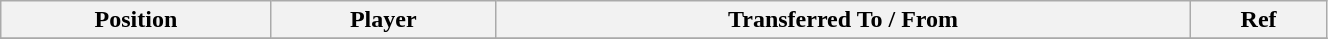<table class="wikitable sortable" style="width:70%; text-align:center; font-size:100%; text-align:left;">
<tr>
<th>Position</th>
<th>Player</th>
<th>Transferred To / From</th>
<th>Ref</th>
</tr>
<tr>
</tr>
</table>
